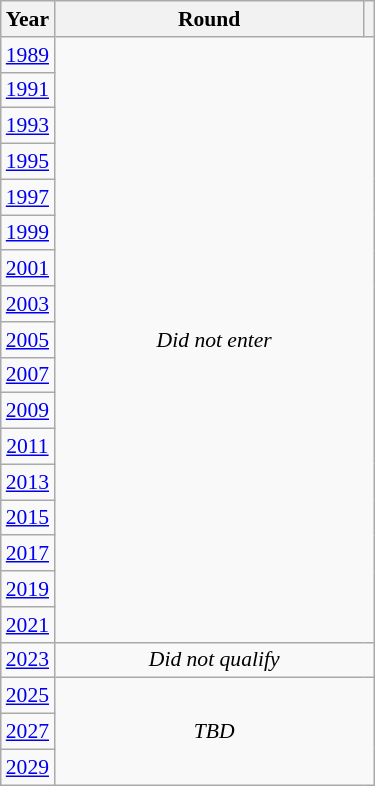<table class="wikitable" style="text-align: center; font-size:90%">
<tr>
<th>Year</th>
<th style="width:200px">Round</th>
<th></th>
</tr>
<tr>
<td><a href='#'>1989</a></td>
<td colspan="2" rowspan="17"><em>Did not enter</em></td>
</tr>
<tr>
<td><a href='#'>1991</a></td>
</tr>
<tr>
<td><a href='#'>1993</a></td>
</tr>
<tr>
<td><a href='#'>1995</a></td>
</tr>
<tr>
<td><a href='#'>1997</a></td>
</tr>
<tr>
<td><a href='#'>1999</a></td>
</tr>
<tr>
<td><a href='#'>2001</a></td>
</tr>
<tr>
<td><a href='#'>2003</a></td>
</tr>
<tr>
<td><a href='#'>2005</a></td>
</tr>
<tr>
<td><a href='#'>2007</a></td>
</tr>
<tr>
<td><a href='#'>2009</a></td>
</tr>
<tr>
<td><a href='#'>2011</a></td>
</tr>
<tr>
<td><a href='#'>2013</a></td>
</tr>
<tr>
<td><a href='#'>2015</a></td>
</tr>
<tr>
<td><a href='#'>2017</a></td>
</tr>
<tr>
<td><a href='#'>2019</a></td>
</tr>
<tr>
<td><a href='#'>2021</a></td>
</tr>
<tr>
<td><a href='#'>2023</a></td>
<td colspan="2"><em>Did not qualify</em></td>
</tr>
<tr>
<td><a href='#'>2025</a></td>
<td colspan="2" rowspan="3"><em>TBD</em></td>
</tr>
<tr>
<td><a href='#'>2027</a></td>
</tr>
<tr>
<td><a href='#'>2029</a></td>
</tr>
</table>
